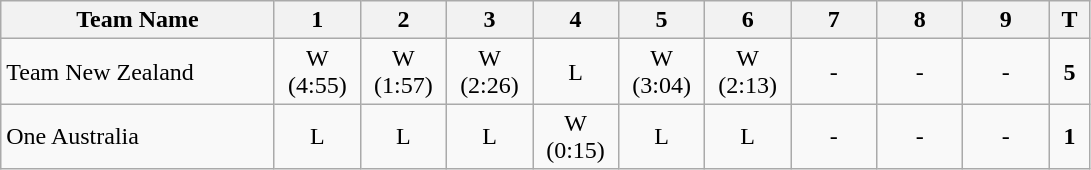<table class="wikitable" style="text-align:center;">
<tr>
<th width=175>Team Name</th>
<th width=50 abbr="Race1">1</th>
<th width=50 abbr="Race2">2</th>
<th width=50 abbr="Race3">3</th>
<th width=50 abbr="Race4">4</th>
<th width=50 abbr="Race5">5</th>
<th width=50 abbr="Race6">6</th>
<th width=50 abbr="Race7">7</th>
<th width=50 abbr="Race8">8</th>
<th width=50 abbr="Race9">9</th>
<th width=20 abbr="Points">T</th>
</tr>
<tr>
<td style="text-align:left;"> Team New Zealand</td>
<td>W (4:55)</td>
<td>W (1:57)</td>
<td>W (2:26)</td>
<td>L</td>
<td>W (3:04)</td>
<td>W (2:13)</td>
<td>-</td>
<td>-</td>
<td>-</td>
<td><strong>5</strong></td>
</tr>
<tr>
<td style="text-align:left;"> One Australia</td>
<td>L</td>
<td>L</td>
<td>L</td>
<td>W (0:15)</td>
<td>L</td>
<td>L</td>
<td>-</td>
<td>-</td>
<td>-</td>
<td><strong>1</strong></td>
</tr>
</table>
